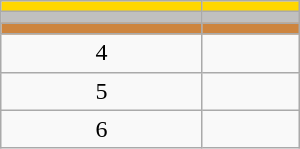<table class="wikitable" style="width:200px;">
<tr style="background:gold;">
<td align=center></td>
<td></td>
</tr>
<tr style="background:silver;">
<td align=center></td>
<td></td>
</tr>
<tr style="background:peru;">
<td align=center></td>
<td></td>
</tr>
<tr>
<td align=center>4</td>
<td></td>
</tr>
<tr>
<td align=center>5</td>
<td></td>
</tr>
<tr>
<td align=center>6</td>
<td></td>
</tr>
</table>
